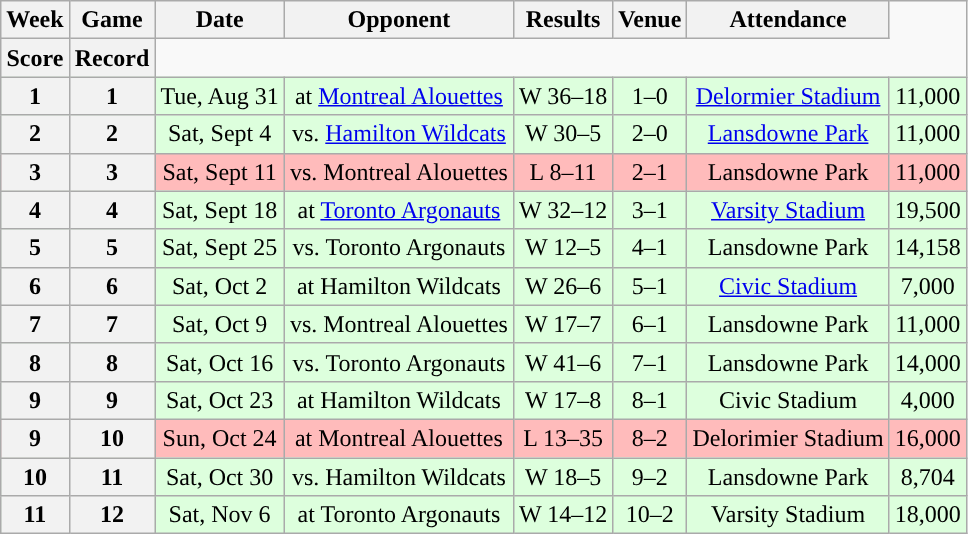<table class="wikitable" style="text-align:center">
<tr>
<th>Week</th>
<th>Game</th>
<th>Date</th>
<th>Opponent</th>
<th>Results</th>
<th>Venue</th>
<th>Attendance</th>
</tr>
<tr>
<th>Score</th>
<th>Record</th>
</tr>
<tr style="background:#ddffdd">
<th>1</th>
<th>1</th>
<td>Tue, Aug 31</td>
<td>at <a href='#'>Montreal Alouettes</a></td>
<td>W 36–18</td>
<td>1–0</td>
<td><a href='#'>Delormier Stadium</a></td>
<td>11,000</td>
</tr>
<tr style="background:#ddffdd">
<th>2</th>
<th>2</th>
<td>Sat, Sept 4</td>
<td>vs. <a href='#'>Hamilton Wildcats</a></td>
<td>W 30–5</td>
<td>2–0</td>
<td><a href='#'>Lansdowne Park</a></td>
<td>11,000</td>
</tr>
<tr style="background:#ffbbbb">
<th>3</th>
<th>3</th>
<td>Sat, Sept 11</td>
<td>vs. Montreal Alouettes</td>
<td>L 8–11</td>
<td>2–1</td>
<td>Lansdowne Park</td>
<td>11,000</td>
</tr>
<tr style="background:#ddffdd">
<th>4</th>
<th>4</th>
<td>Sat, Sept 18</td>
<td>at <a href='#'>Toronto Argonauts</a></td>
<td>W 32–12</td>
<td>3–1</td>
<td><a href='#'>Varsity Stadium</a></td>
<td>19,500</td>
</tr>
<tr style="background:#ddffdd">
<th>5</th>
<th>5</th>
<td>Sat, Sept 25</td>
<td>vs. Toronto Argonauts</td>
<td>W 12–5</td>
<td>4–1</td>
<td>Lansdowne Park</td>
<td>14,158</td>
</tr>
<tr style="background:#ddffdd">
<th>6</th>
<th>6</th>
<td>Sat, Oct 2</td>
<td>at Hamilton Wildcats</td>
<td>W 26–6</td>
<td>5–1</td>
<td><a href='#'>Civic Stadium</a></td>
<td>7,000</td>
</tr>
<tr style="background:#ddffdd">
<th>7</th>
<th>7</th>
<td>Sat, Oct 9</td>
<td>vs. Montreal Alouettes</td>
<td>W 17–7</td>
<td>6–1</td>
<td>Lansdowne Park</td>
<td>11,000</td>
</tr>
<tr style="background:#ddffdd">
<th>8</th>
<th>8</th>
<td>Sat, Oct 16</td>
<td>vs. Toronto Argonauts</td>
<td>W 41–6</td>
<td>7–1</td>
<td>Lansdowne Park</td>
<td>14,000</td>
</tr>
<tr style="background:#ddffdd">
<th>9</th>
<th>9</th>
<td>Sat, Oct 23</td>
<td>at Hamilton Wildcats</td>
<td>W 17–8</td>
<td>8–1</td>
<td>Civic Stadium</td>
<td>4,000</td>
</tr>
<tr style="background:#ffbbbb">
<th>9</th>
<th>10</th>
<td>Sun, Oct 24</td>
<td>at Montreal Alouettes</td>
<td>L 13–35</td>
<td>8–2</td>
<td>Delorimier Stadium</td>
<td>16,000</td>
</tr>
<tr style="background:#ddffdd">
<th>10</th>
<th>11</th>
<td>Sat, Oct 30</td>
<td>vs. Hamilton Wildcats</td>
<td>W 18–5</td>
<td>9–2</td>
<td>Lansdowne Park</td>
<td>8,704</td>
</tr>
<tr style="background:#ddffdd">
<th>11</th>
<th>12</th>
<td>Sat, Nov 6</td>
<td>at Toronto Argonauts</td>
<td>W 14–12</td>
<td>10–2</td>
<td>Varsity Stadium</td>
<td>18,000</td>
</tr>
</table>
